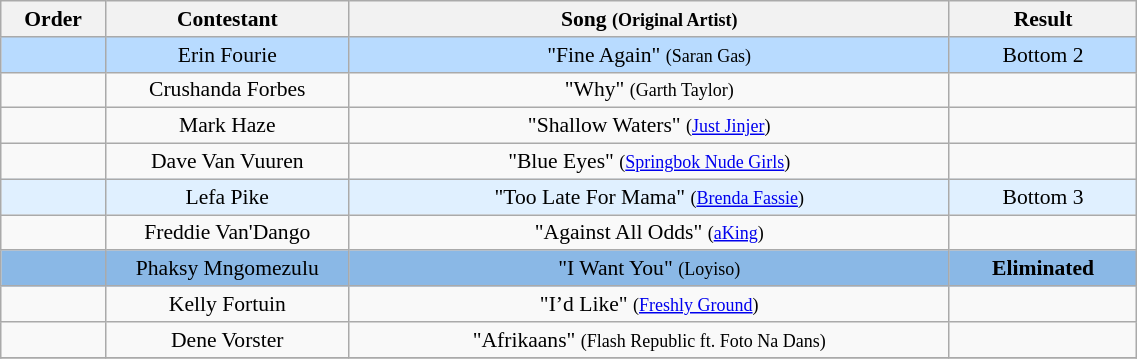<table class="wikitable" style="font-size:90%; width:60%; text-align: center;">
<tr>
<th width="05%">Order</th>
<th width="13%">Contestant</th>
<th width="32%">Song <small>(Original Artist)</small></th>
<th width="10%">Result</th>
</tr>
<tr>
<td bgcolor="B8DBFF"></td>
<td bgcolor="B8DBFF">Erin Fourie</td>
<td bgcolor="B8DBFF">"Fine Again" <small>(Saran Gas)</small></td>
<td bgcolor="B8DBFF">Bottom 2</td>
</tr>
<tr>
<td></td>
<td>Crushanda Forbes</td>
<td>"Why" <small>(Garth Taylor)</small></td>
<td></td>
</tr>
<tr>
<td></td>
<td>Mark Haze</td>
<td>"Shallow Waters" <small>(<a href='#'>Just Jinjer</a>)</small></td>
<td></td>
</tr>
<tr>
<td></td>
<td>Dave Van Vuuren</td>
<td>"Blue Eyes" <small>(<a href='#'>Springbok Nude Girls</a>)</small></td>
<td></td>
</tr>
<tr>
<td bgcolor="E0F0FF"></td>
<td bgcolor="E0F0FF">Lefa Pike</td>
<td bgcolor="E0F0FF">"Too Late For Mama" <small>(<a href='#'>Brenda Fassie</a>)</small></td>
<td bgcolor="E0F0FF">Bottom 3</td>
</tr>
<tr>
<td></td>
<td>Freddie Van'Dango</td>
<td>"Against All Odds" <small>(<a href='#'>aKing</a>)</small></td>
<td></td>
</tr>
<tr>
<td bgcolor="8AB8E6"></td>
<td bgcolor="8AB8E6">Phaksy Mngomezulu</td>
<td bgcolor="8AB8E6">"I Want You" <small>(Loyiso)</small></td>
<td bgcolor="8AB8E6"><strong>Eliminated</strong></td>
</tr>
<tr>
<td></td>
<td>Kelly Fortuin</td>
<td>"I’d Like" <small>(<a href='#'>Freshly Ground</a>)</small></td>
<td></td>
</tr>
<tr>
<td></td>
<td>Dene Vorster</td>
<td>"Afrikaans" <small>(Flash Republic ft. Foto Na Dans)</small></td>
<td></td>
</tr>
<tr>
</tr>
</table>
